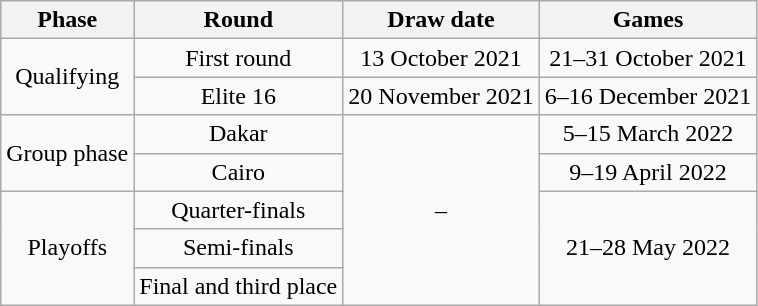<table class="wikitable" style="text-align:center">
<tr>
<th>Phase</th>
<th>Round</th>
<th>Draw date</th>
<th>Games</th>
</tr>
<tr>
<td rowspan="2">Qualifying</td>
<td>First round</td>
<td>13 October 2021</td>
<td>21–31 October 2021</td>
</tr>
<tr>
<td>Elite 16</td>
<td>20 November 2021</td>
<td>6–16 December 2021</td>
</tr>
<tr>
<td rowspan="2">Group phase</td>
<td>Dakar</td>
<td rowspan="5">–</td>
<td>5–15 March 2022</td>
</tr>
<tr>
<td>Cairo</td>
<td>9–19 April 2022</td>
</tr>
<tr>
<td rowspan="3">Playoffs</td>
<td>Quarter-finals</td>
<td rowspan=3>21–28 May 2022</td>
</tr>
<tr>
<td>Semi-finals</td>
</tr>
<tr>
<td>Final and third place</td>
</tr>
</table>
